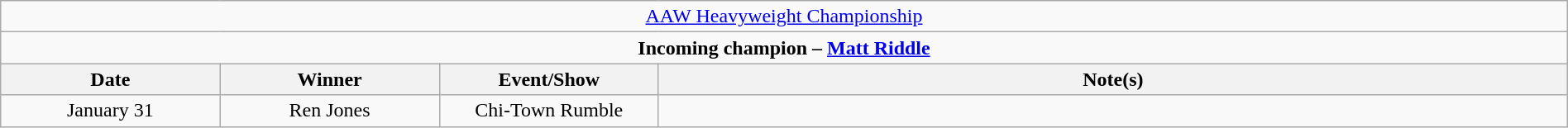<table class="wikitable" style="text-align:center; width:100%;">
<tr>
<td colspan="4" style="text-align: center;"><a href='#'>AAW Heavyweight Championship</a></td>
</tr>
<tr>
<td colspan="4" style="text-align: center;"><strong>Incoming champion – <a href='#'>Matt Riddle</a></strong></td>
</tr>
<tr>
<th width="14%">Date</th>
<th width="14%">Winner</th>
<th width="14%">Event/Show</th>
<th width="58%">Note(s)</th>
</tr>
<tr>
<td>January 31</td>
<td>Ren Jones</td>
<td>Chi-Town Rumble</td>
<td></td>
</tr>
</table>
